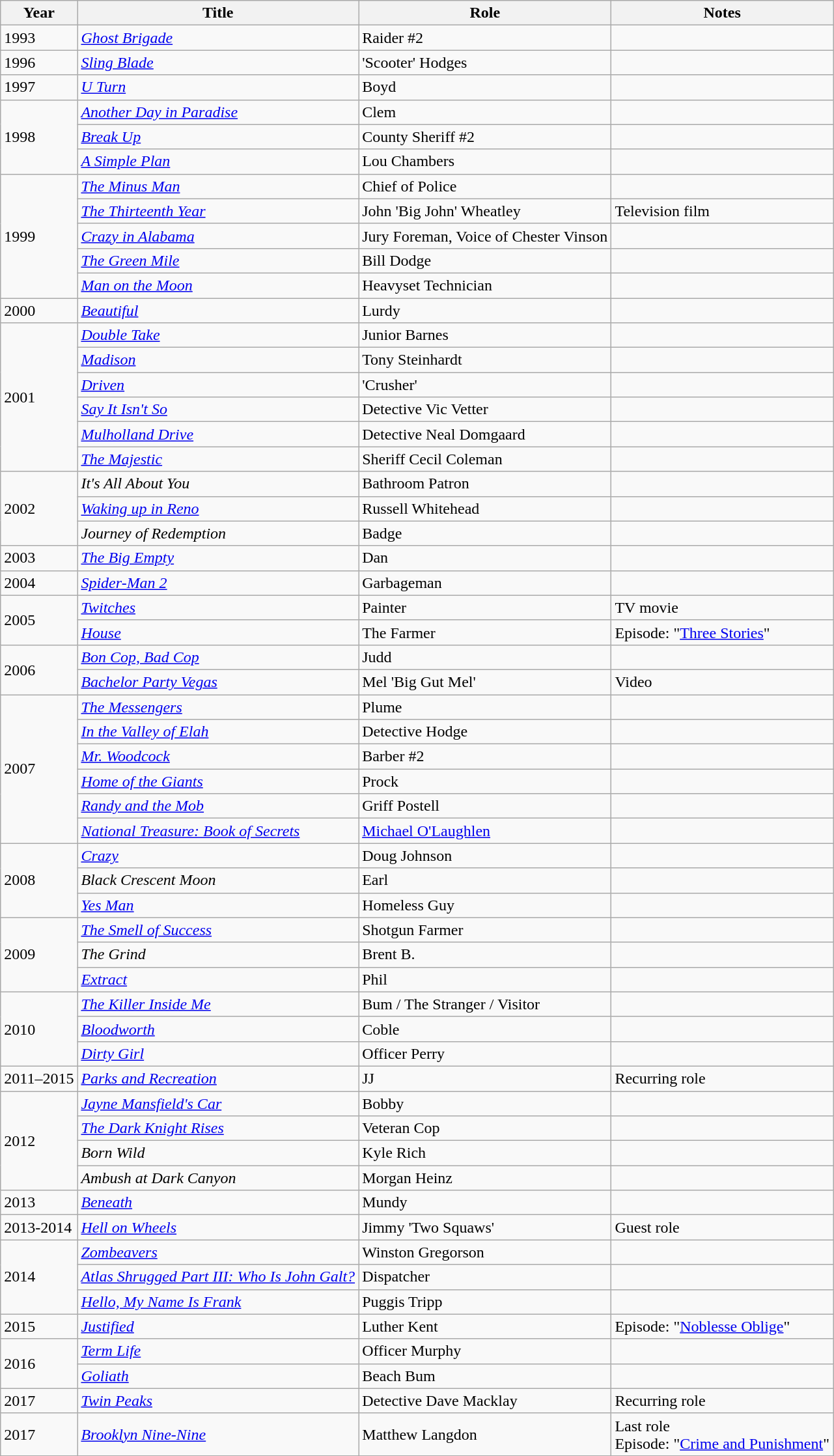<table class=wikitable>
<tr>
<th>Year</th>
<th>Title</th>
<th>Role</th>
<th>Notes</th>
</tr>
<tr>
<td>1993</td>
<td><em><a href='#'>Ghost Brigade</a></em></td>
<td>Raider #2</td>
<td></td>
</tr>
<tr>
<td>1996</td>
<td><em><a href='#'>Sling Blade</a></em></td>
<td>'Scooter' Hodges</td>
<td></td>
</tr>
<tr>
<td>1997</td>
<td><em><a href='#'>U Turn</a></em></td>
<td>Boyd</td>
<td></td>
</tr>
<tr>
<td rowspan=3>1998</td>
<td><em><a href='#'>Another Day in Paradise</a></em></td>
<td>Clem</td>
<td></td>
</tr>
<tr>
<td><em><a href='#'>Break Up</a></em></td>
<td>County Sheriff #2</td>
<td></td>
</tr>
<tr>
<td><em><a href='#'>A Simple Plan</a></em></td>
<td>Lou Chambers</td>
<td></td>
</tr>
<tr>
<td rowspan=5>1999</td>
<td><em><a href='#'>The Minus Man</a></em></td>
<td>Chief of Police</td>
<td></td>
</tr>
<tr>
<td><em><a href='#'>The Thirteenth Year</a></em></td>
<td>John 'Big John' Wheatley</td>
<td>Television film</td>
</tr>
<tr>
<td><em><a href='#'>Crazy in Alabama</a></em></td>
<td>Jury Foreman, Voice of Chester Vinson</td>
<td></td>
</tr>
<tr>
<td><em> <a href='#'>The Green Mile</a></em></td>
<td>Bill Dodge</td>
<td></td>
</tr>
<tr>
<td><em><a href='#'>Man on the Moon</a></em></td>
<td>Heavyset Technician</td>
<td></td>
</tr>
<tr>
<td>2000</td>
<td><em><a href='#'>Beautiful</a></em></td>
<td>Lurdy</td>
<td></td>
</tr>
<tr>
<td rowspan=6>2001</td>
<td><em><a href='#'>Double Take</a></em></td>
<td>Junior Barnes</td>
<td></td>
</tr>
<tr>
<td><em><a href='#'>Madison</a></em></td>
<td>Tony Steinhardt</td>
<td></td>
</tr>
<tr>
<td><em><a href='#'>Driven</a></em></td>
<td>'Crusher'</td>
<td></td>
</tr>
<tr>
<td><em><a href='#'>Say It Isn't So</a></em></td>
<td>Detective Vic Vetter</td>
<td></td>
</tr>
<tr>
<td><em><a href='#'>Mulholland Drive</a></em></td>
<td>Detective Neal Domgaard</td>
<td></td>
</tr>
<tr>
<td><em><a href='#'>The Majestic</a></em></td>
<td>Sheriff Cecil Coleman</td>
<td></td>
</tr>
<tr>
<td rowspan=3>2002</td>
<td><em>It's All About You</em></td>
<td>Bathroom Patron</td>
<td></td>
</tr>
<tr>
<td><em><a href='#'>Waking up in Reno</a></em></td>
<td>Russell Whitehead</td>
<td></td>
</tr>
<tr>
<td><em>Journey of Redemption</em></td>
<td>Badge</td>
<td></td>
</tr>
<tr>
<td>2003</td>
<td><em><a href='#'>The Big Empty</a></em></td>
<td>Dan</td>
<td></td>
</tr>
<tr>
<td>2004</td>
<td><em><a href='#'>Spider-Man 2</a></em></td>
<td>Garbageman</td>
<td></td>
</tr>
<tr>
<td rowspan="2">2005</td>
<td><em><a href='#'>Twitches</a></em></td>
<td>Painter</td>
<td>TV movie</td>
</tr>
<tr>
<td><em><a href='#'>House</a></em></td>
<td>The Farmer</td>
<td>Episode: "<a href='#'>Three Stories</a>"</td>
</tr>
<tr>
<td rowspan=2>2006</td>
<td><em><a href='#'>Bon Cop, Bad Cop</a></em></td>
<td>Judd</td>
<td></td>
</tr>
<tr>
<td><em><a href='#'>Bachelor Party Vegas</a></em></td>
<td>Mel 'Big Gut Mel'</td>
<td>Video</td>
</tr>
<tr>
<td rowspan=6>2007</td>
<td><em><a href='#'>The Messengers</a></em></td>
<td>Plume</td>
<td></td>
</tr>
<tr>
<td><em><a href='#'>In the Valley of Elah</a></em></td>
<td>Detective Hodge</td>
<td></td>
</tr>
<tr>
<td><em><a href='#'>Mr. Woodcock</a></em></td>
<td>Barber #2</td>
<td></td>
</tr>
<tr>
<td><em><a href='#'>Home of the Giants</a></em></td>
<td>Prock</td>
<td></td>
</tr>
<tr>
<td><em><a href='#'>Randy and the Mob</a></em></td>
<td>Griff Postell</td>
<td></td>
</tr>
<tr>
<td><em><a href='#'>National Treasure: Book of Secrets</a></em></td>
<td><a href='#'>Michael O'Laughlen</a></td>
<td></td>
</tr>
<tr>
<td rowspan=3>2008</td>
<td><em><a href='#'>Crazy</a></em></td>
<td>Doug Johnson</td>
<td></td>
</tr>
<tr>
<td><em>Black Crescent Moon</em></td>
<td>Earl</td>
<td></td>
</tr>
<tr>
<td><em><a href='#'>Yes Man</a></em></td>
<td>Homeless Guy</td>
<td></td>
</tr>
<tr>
<td rowspan=3>2009</td>
<td><em><a href='#'>The Smell of Success</a></em></td>
<td>Shotgun Farmer</td>
<td></td>
</tr>
<tr>
<td><em>The Grind</em></td>
<td>Brent B.</td>
<td></td>
</tr>
<tr>
<td><em><a href='#'>Extract</a></em></td>
<td>Phil</td>
<td></td>
</tr>
<tr>
<td rowspan=3>2010</td>
<td><em><a href='#'>The Killer Inside Me</a></em></td>
<td>Bum / The Stranger / Visitor</td>
<td></td>
</tr>
<tr>
<td><em><a href='#'>Bloodworth</a></em></td>
<td>Coble</td>
<td></td>
</tr>
<tr>
<td><em><a href='#'>Dirty Girl</a></em></td>
<td>Officer Perry</td>
<td></td>
</tr>
<tr>
<td>2011–2015</td>
<td><em><a href='#'>Parks and Recreation</a></em></td>
<td>JJ</td>
<td>Recurring role</td>
</tr>
<tr>
<td rowspan=4>2012</td>
<td><em><a href='#'>Jayne Mansfield's Car</a></em></td>
<td>Bobby</td>
<td></td>
</tr>
<tr>
<td><em><a href='#'>The Dark Knight Rises</a></em></td>
<td>Veteran Cop</td>
<td></td>
</tr>
<tr>
<td><em>Born Wild</em></td>
<td>Kyle Rich</td>
<td></td>
</tr>
<tr>
<td><em>Ambush at Dark Canyon</em></td>
<td>Morgan Heinz</td>
<td></td>
</tr>
<tr>
<td>2013</td>
<td><em><a href='#'>Beneath</a></em></td>
<td>Mundy</td>
<td></td>
</tr>
<tr>
<td>2013-2014</td>
<td><em><a href='#'>Hell on Wheels</a></em></td>
<td>Jimmy 'Two Squaws'</td>
<td>Guest role</td>
</tr>
<tr>
<td rowspan=3>2014</td>
<td><em><a href='#'>Zombeavers</a></em></td>
<td>Winston Gregorson</td>
<td></td>
</tr>
<tr>
<td><em><a href='#'>Atlas Shrugged Part III: Who Is John Galt?</a></em></td>
<td>Dispatcher</td>
<td></td>
</tr>
<tr>
<td><em><a href='#'>Hello, My Name Is Frank</a></em></td>
<td>Puggis Tripp</td>
<td></td>
</tr>
<tr>
<td>2015</td>
<td><em><a href='#'>Justified</a></em></td>
<td>Luther Kent</td>
<td>Episode: "<a href='#'>Noblesse Oblige</a>"</td>
</tr>
<tr>
<td rowspan=2>2016</td>
<td><em><a href='#'>Term Life</a></em></td>
<td>Officer Murphy</td>
<td></td>
</tr>
<tr>
<td><em><a href='#'>Goliath</a></em></td>
<td>Beach Bum</td>
<td></td>
</tr>
<tr>
<td>2017</td>
<td><em><a href='#'>Twin Peaks</a></em></td>
<td>Detective Dave Macklay</td>
<td>Recurring role</td>
</tr>
<tr>
<td>2017</td>
<td><em><a href='#'>Brooklyn Nine-Nine</a></em></td>
<td>Matthew Langdon</td>
<td>Last role <br> Episode: "<a href='#'>Crime and Punishment</a>"</td>
</tr>
</table>
